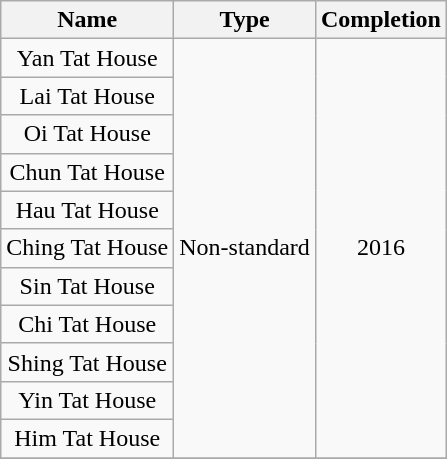<table class="wikitable" style="text-align: center">
<tr>
<th>Name</th>
<th>Type</th>
<th>Completion</th>
</tr>
<tr>
<td>Yan Tat House</td>
<td rowspan="11">Non-standard</td>
<td rowspan="11">2016</td>
</tr>
<tr>
<td>Lai Tat House</td>
</tr>
<tr>
<td>Oi Tat House</td>
</tr>
<tr>
<td>Chun Tat House</td>
</tr>
<tr>
<td>Hau Tat House</td>
</tr>
<tr>
<td>Ching Tat House</td>
</tr>
<tr>
<td>Sin Tat House</td>
</tr>
<tr>
<td>Chi Tat House</td>
</tr>
<tr>
<td>Shing Tat House</td>
</tr>
<tr>
<td>Yin Tat House</td>
</tr>
<tr>
<td>Him Tat House</td>
</tr>
<tr>
</tr>
</table>
